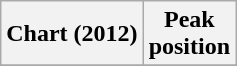<table class="wikitable">
<tr>
<th>Chart (2012)</th>
<th>Peak<br>position</th>
</tr>
<tr>
</tr>
</table>
